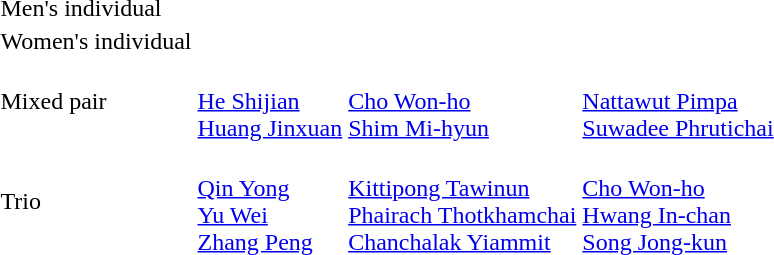<table>
<tr>
<td>Men's individual</td>
<td></td>
<td></td>
<td></td>
</tr>
<tr>
<td>Women's individual</td>
<td></td>
<td></td>
<td></td>
</tr>
<tr>
<td>Mixed pair</td>
<td><br><a href='#'>He Shijian</a><br><a href='#'>Huang Jinxuan</a></td>
<td><br><a href='#'>Cho Won-ho</a><br><a href='#'>Shim Mi-hyun</a></td>
<td><br><a href='#'>Nattawut Pimpa</a><br><a href='#'>Suwadee Phrutichai</a></td>
</tr>
<tr>
<td>Trio</td>
<td><br><a href='#'>Qin Yong</a><br><a href='#'>Yu Wei</a><br><a href='#'>Zhang Peng</a></td>
<td><br><a href='#'>Kittipong Tawinun</a><br><a href='#'>Phairach Thotkhamchai</a><br><a href='#'>Chanchalak Yiammit</a></td>
<td><br><a href='#'>Cho Won-ho</a><br><a href='#'>Hwang In-chan</a><br><a href='#'>Song Jong-kun</a></td>
</tr>
</table>
